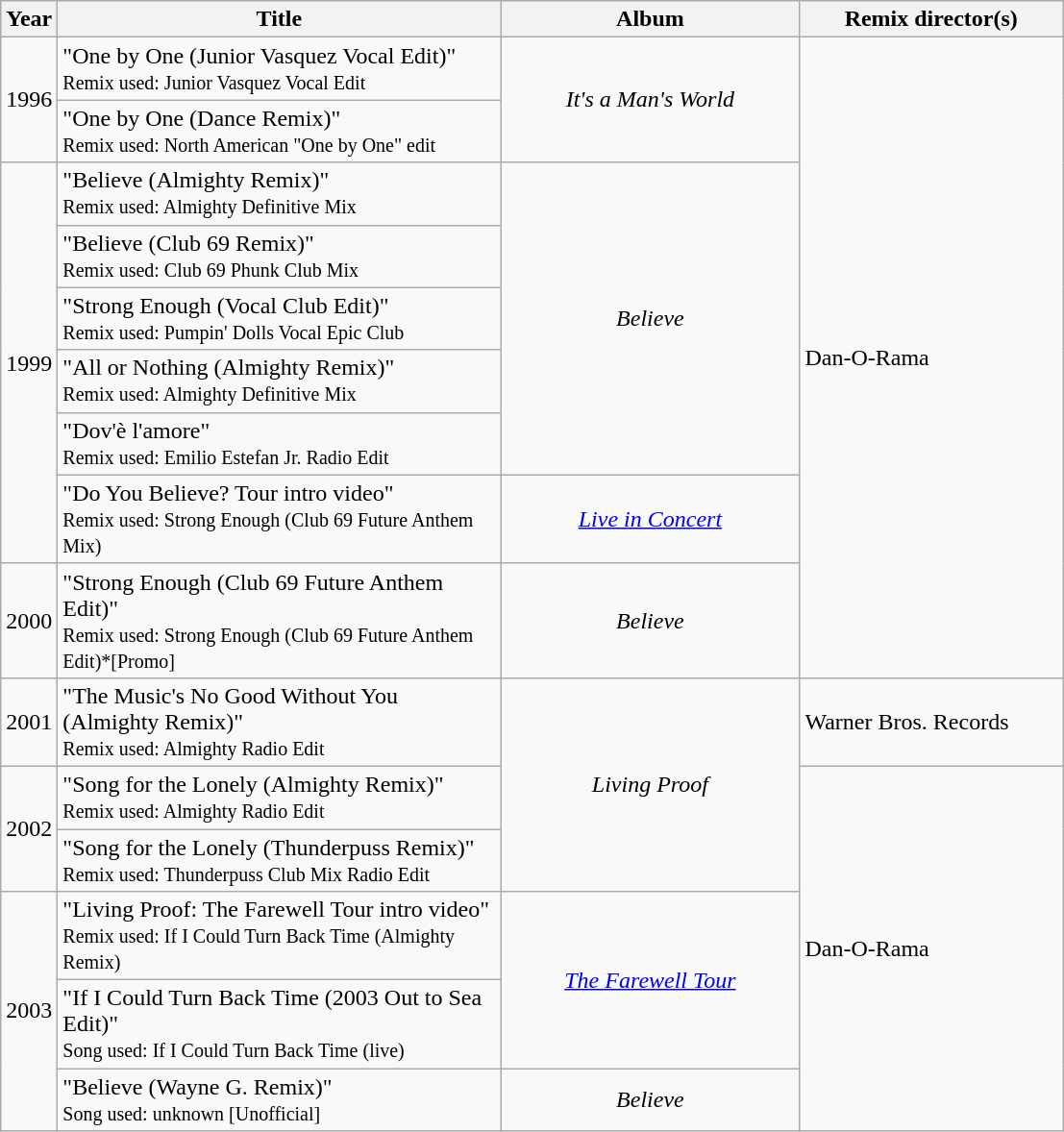<table class="wikitable">
<tr>
<th width=10>Year</th>
<th width=300>Title</th>
<th width=200>Album</th>
<th width=175>Remix director(s)</th>
</tr>
<tr>
<td rowspan=2>1996</td>
<td>"One by One (Junior Vasquez Vocal Edit)"<br><small>Remix used: Junior Vasquez Vocal Edit</small></td>
<td rowspan=2 align=center><em>It's a Man's World</em></td>
<td rowspan=9>Dan-O-Rama</td>
</tr>
<tr>
<td>"One by One (Dance Remix)"<br><small>Remix used: North American "One by One" edit</small></td>
</tr>
<tr>
<td rowspan=6>1999</td>
<td>"Believe (Almighty Remix)"<br><small>Remix used: Almighty Definitive Mix</small></td>
<td rowspan=5 align=center><em>Believe</em></td>
</tr>
<tr>
<td>"Believe (Club 69 Remix)"<br><small>Remix used: Club 69 Phunk Club Mix</small></td>
</tr>
<tr>
<td>"Strong Enough (Vocal Club Edit)"<br><small>Remix used: Pumpin' Dolls Vocal Epic Club</small></td>
</tr>
<tr>
<td>"All or Nothing (Almighty Remix)"<br><small>Remix used: Almighty Definitive Mix</small></td>
</tr>
<tr>
<td>"Dov'è l'amore"<br><small>Remix used: Emilio Estefan Jr. Radio Edit</small></td>
</tr>
<tr>
<td>"Do You Believe? Tour intro video"<br><small>Remix used: Strong Enough (Club 69 Future Anthem Mix)</small></td>
<td align=center><em><a href='#'>Live in Concert</a></em></td>
</tr>
<tr>
<td>2000</td>
<td>"Strong Enough (Club 69 Future Anthem Edit)"<br><small>Remix used: Strong Enough (Club 69 Future Anthem Edit)*[Promo]</small></td>
<td align=center><em>Believe</em></td>
</tr>
<tr>
<td>2001</td>
<td>"The Music's No Good Without You (Almighty Remix)"<br><small>Remix used: Almighty Radio Edit</small></td>
<td rowspan=3 align=center><em>Living Proof</em></td>
<td>Warner Bros. Records</td>
</tr>
<tr>
<td rowspan=2>2002</td>
<td>"Song for the Lonely (Almighty Remix)"<br><small>Remix used: Almighty Radio Edit</small></td>
<td rowspan=5>Dan-O-Rama</td>
</tr>
<tr>
<td>"Song for the Lonely (Thunderpuss Remix)"<br><small>Remix used: Thunderpuss Club Mix Radio Edit</small></td>
</tr>
<tr>
<td rowspan=3>2003</td>
<td>"Living Proof: The Farewell Tour intro video"<br><small>Remix used: If I Could Turn Back Time (Almighty Remix)</small></td>
<td rowspan=2 align=center><em><a href='#'>The Farewell Tour</a></em></td>
</tr>
<tr>
<td>"If I Could Turn Back Time (2003 Out to Sea Edit)"<br><small>Song used: If I Could Turn Back Time (live)</small></td>
</tr>
<tr>
<td>"Believe (Wayne G. Remix)"<br><small>Song used: unknown [Unofficial]</small></td>
<td align=center><em>Believe</em></td>
</tr>
</table>
